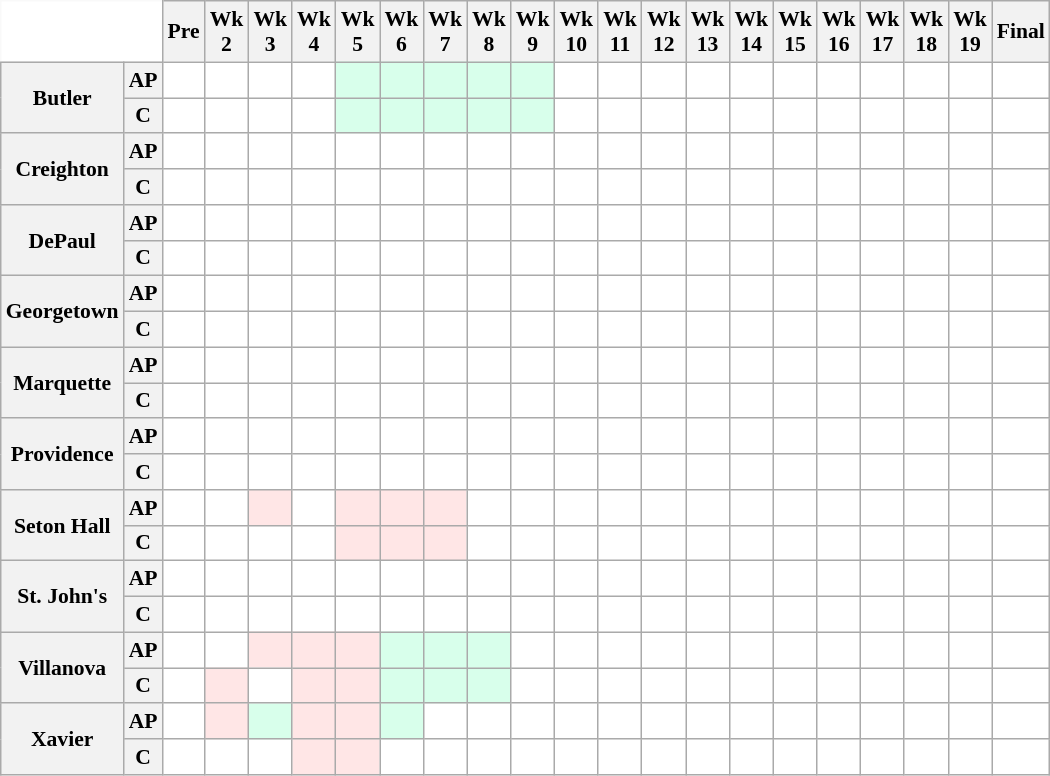<table class="wikitable" style="white-space:nowrap;font-size:90%;">
<tr>
<th colspan=2 style="background:white; border-top-style:hidden; border-left-style:hidden;"> </th>
<th>Pre</th>
<th>Wk<br>2</th>
<th>Wk<br>3</th>
<th>Wk<br>4</th>
<th>Wk<br>5</th>
<th>Wk<br>6</th>
<th>Wk<br>7</th>
<th>Wk<br>8</th>
<th>Wk<br>9</th>
<th>Wk<br>10</th>
<th>Wk<br>11</th>
<th>Wk<br>12</th>
<th>Wk<br>13</th>
<th>Wk<br>14</th>
<th>Wk<br>15</th>
<th>Wk<br>16</th>
<th>Wk<br>17</th>
<th>Wk<br>18</th>
<th>Wk<br>19</th>
<th>Final</th>
</tr>
<tr style="text-align:center;">
<th rowspan=2 style=>Butler</th>
<th>AP</th>
<td style="background:#FFF;"></td>
<td style="background:#FFF;"></td>
<td style="background:#FFF;"></td>
<td style="background:#FFF;"></td>
<td style="background:#d8ffeb;"></td>
<td style="background:#d8ffeb;"></td>
<td style="background:#d8ffeb;"></td>
<td style="background:#d8ffeb;"></td>
<td style="background:#d8ffeb;"></td>
<td style="background:#FFF;"></td>
<td style="background:#FFF;"></td>
<td style="background:#FFF;"></td>
<td style="background:#FFF;"></td>
<td style="background:#FFF;"></td>
<td style="background:#FFF;"></td>
<td style="background:#FFF;"></td>
<td style="background:#FFF;"></td>
<td style="background:#FFF;"></td>
<td style="background:#FFF;"></td>
<td style="background:#FFF;"></td>
</tr>
<tr style="text-align:center;">
<th>C</th>
<td style="background:#FFF;"></td>
<td style="background:#FFF;"></td>
<td style="background:#FFF;"></td>
<td style="background:#FFF;"></td>
<td style="background:#d8ffeb;"></td>
<td style="background:#d8ffeb;"></td>
<td style="background:#d8ffeb;"></td>
<td style="background:#d8ffeb;"></td>
<td style="background:#d8ffeb;"></td>
<td style="background:#FFF;"></td>
<td style="background:#FFF;"></td>
<td style="background:#FFF;"></td>
<td style="background:#FFF;"></td>
<td style="background:#FFF;"></td>
<td style="background:#FFF;"></td>
<td style="background:#FFF;"></td>
<td style="background:#FFF;"></td>
<td style="background:#FFF;"></td>
<td style="background:#FFF;"></td>
<td style="background:#FFF;"></td>
</tr>
<tr style="text-align:center;">
<th rowspan=2 style=>Creighton</th>
<th>AP</th>
<td style="background:#FFF;"></td>
<td style="background:#FFF;"></td>
<td style="background:#FFF;"></td>
<td style="background:#FFF;"></td>
<td style="background:#FFF;"></td>
<td style="background:#FFF;"></td>
<td style="background:#FFF;"></td>
<td style="background:#FFF;"></td>
<td style="background:#ffF;"></td>
<td style="background:#FFF;"></td>
<td style="background:#FFF;"></td>
<td style="background:#FFF;"></td>
<td style="background:#FFF;"></td>
<td style="background:#FFF;"></td>
<td style="background:#FFF;"></td>
<td style="background:#FFF;"></td>
<td style="background:#FFF;"></td>
<td style="background:#FFF;"></td>
<td style="background:#FFF;"></td>
<td style="background:#FFF;"></td>
</tr>
<tr style="text-align:center;">
<th>C</th>
<td style="background:#FFF;"></td>
<td style="background:#FFF;"></td>
<td style="background:#FFF;"></td>
<td style="background:#FFF;"></td>
<td style="background:#FFF;"></td>
<td style="background:#FFF;"></td>
<td style="background:#FFF;"></td>
<td style="background:#FFF;"></td>
<td style="background:#ffF;"></td>
<td style="background:#FFF;"></td>
<td style="background:#FFF;"></td>
<td style="background:#FFF;"></td>
<td style="background:#FFF;"></td>
<td style="background:#FFF;"></td>
<td style="background:#FFF;"></td>
<td style="background:#FFF;"></td>
<td style="background:#FFF;"></td>
<td style="background:#FFF;"></td>
<td style="background:#FFF;"></td>
<td style="background:#FFF;"></td>
</tr>
<tr style="text-align:center;">
<th rowspan=2 style=>DePaul</th>
<th>AP</th>
<td style="background:#FFF;"></td>
<td style="background:#FFF;"></td>
<td style="background:#FFF;"></td>
<td style="background:#FFF;"></td>
<td style="background:#FFF;"></td>
<td style="background:#FFF;"></td>
<td style="background:#FFF;"></td>
<td style="background:#FFF;"></td>
<td style="background:#FFF;"></td>
<td style="background:#FFF;"></td>
<td style="background:#FFF;"></td>
<td style="background:#FFF;"></td>
<td style="background:#FFF;"></td>
<td style="background:#FFF;"></td>
<td style="background:#FFF;"></td>
<td style="background:#FFF;"></td>
<td style="background:#FFF;"></td>
<td style="background:#FFF;"></td>
<td style="background:#FFF;"></td>
<td style="background:#FFF;"></td>
</tr>
<tr style="text-align:center;">
<th>C</th>
<td style="background:#FFF;"></td>
<td style="background:#FFF;"></td>
<td style="background:#FFF;"></td>
<td style="background:#FFF;"></td>
<td style="background:#FFF;"></td>
<td style="background:#FFF;"></td>
<td style="background:#FFF;"></td>
<td style="background:#FFF;"></td>
<td style="background:#FFF;"></td>
<td style="background:#FFF;"></td>
<td style="background:#FFF;"></td>
<td style="background:#FFF;"></td>
<td style="background:#FFF;"></td>
<td style="background:#FFF;"></td>
<td style="background:#FFF;"></td>
<td style="background:#FFF;"></td>
<td style="background:#FFF;"></td>
<td style="background:#FFF;"></td>
<td style="background:#FFF;"></td>
<td style="background:#FFF;"></td>
</tr>
<tr style="text-align:center;">
<th rowspan=2 style=>Georgetown</th>
<th>AP</th>
<td style="background:#FFF;"></td>
<td style="background:#FFF;"></td>
<td style="background:#FFF;"></td>
<td style="background:#FFF;"></td>
<td style="background:#FFF;"></td>
<td style="background:#FFF;"></td>
<td style="background:#FFF;"></td>
<td style="background:#FFF;"></td>
<td style="background:#FFF;"></td>
<td style="background:#FFF;"></td>
<td style="background:#FFF;"></td>
<td style="background:#FFF;"></td>
<td style="background:#FFF;"></td>
<td style="background:#FFF;"></td>
<td style="background:#FFF;"></td>
<td style="background:#FFF;"></td>
<td style="background:#FFF;"></td>
<td style="background:#FFF;"></td>
<td style="background:#FFF;"></td>
<td style="background:#FFF;"></td>
</tr>
<tr style="text-align:center;">
<th>C</th>
<td style="background:#FFF;"></td>
<td style="background:#FFF;"></td>
<td style="background:#FFF;"></td>
<td style="background:#FFF;"></td>
<td style="background:#FFF;"></td>
<td style="background:#FFF;"></td>
<td style="background:#FFF;"></td>
<td style="background:#FFF;"></td>
<td style="background:#FFF;"></td>
<td style="background:#FFF;"></td>
<td style="background:#FFF;"></td>
<td style="background:#FFF;"></td>
<td style="background:#FFF;"></td>
<td style="background:#FFF;"></td>
<td style="background:#FFF;"></td>
<td style="background:#FFF;"></td>
<td style="background:#FFF;"></td>
<td style="background:#FFF;"></td>
<td style="background:#FFF;"></td>
<td style="background:#FFF;"></td>
</tr>
<tr style="text-align:center;">
<th rowspan=2 style=>Marquette</th>
<th>AP</th>
<td style="background:#FFF;"></td>
<td style="background:#FFF;"></td>
<td style="background:#FFF;"></td>
<td style="background:#FFF;"></td>
<td style="background:#FFF;"></td>
<td style="background:#FFF;"></td>
<td style="background:#FFF;"></td>
<td style="background:#FFF;"></td>
<td style="background:#FFF;"></td>
<td style="background:#FFF;"></td>
<td style="background:#FFF;"></td>
<td style="background:#FFF;"></td>
<td style="background:#FFF;"></td>
<td style="background:#FFF;"></td>
<td style="background:#FFF;"></td>
<td style="background:#FFF;"></td>
<td style="background:#FFF;"></td>
<td style="background:#FFF;"></td>
<td style="background:#FFF;"></td>
<td style="background:#FFF;"></td>
</tr>
<tr style="text-align:center;">
<th>C</th>
<td style="background:#FFF;"></td>
<td style="background:#FFF;"></td>
<td style="background:#FFF;"></td>
<td style="background:#FFF;"></td>
<td style="background:#FFF;"></td>
<td style="background:#FFF;"></td>
<td style="background:#FFF;"></td>
<td style="background:#FFF;"></td>
<td style="background:#FFF;"></td>
<td style="background:#FFF;"></td>
<td style="background:#FFF;"></td>
<td style="background:#FFF;"></td>
<td style="background:#FFF;"></td>
<td style="background:#FFF;"></td>
<td style="background:#FFF;"></td>
<td style="background:#FFF;"></td>
<td style="background:#FFF;"></td>
<td style="background:#FFF;"></td>
<td style="background:#FFF;"></td>
<td style="background:#FFF;"></td>
</tr>
<tr style="text-align:center;">
<th rowspan=2 style=>Providence</th>
<th>AP</th>
<td style="background:#FFF;"></td>
<td style="background:#FFF;"></td>
<td style="background:#FFF;"></td>
<td style="background:#FFF;"></td>
<td style="background:#FFF;"></td>
<td style="background:#FFF;"></td>
<td style="background:#FFF;"></td>
<td style="background:#FFF;"></td>
<td style="background:#ffF;"></td>
<td style="background:#FFF;"></td>
<td style="background:#FFF;"></td>
<td style="background:#FFF;"></td>
<td style="background:#FFF;"></td>
<td style="background:#FFF;"></td>
<td style="background:#FFF;"></td>
<td style="background:#FFF;"></td>
<td style="background:#FFF;"></td>
<td style="background:#FFF;"></td>
<td style="background:#FFF;"></td>
<td style="background:#FFF;"></td>
</tr>
<tr style="text-align:center;">
<th>C</th>
<td style="background:#FFF;"></td>
<td style="background:#FFF;"></td>
<td style="background:#FFF;"></td>
<td style="background:#FFF;"></td>
<td style="background:#FFF;"></td>
<td style="background:#FFF;"></td>
<td style="background:#FFF;"></td>
<td style="background:#FFF;"></td>
<td style="background:#ffF;"></td>
<td style="background:#FFF;"></td>
<td style="background:#FFF;"></td>
<td style="background:#FFF;"></td>
<td style="background:#FFF;"></td>
<td style="background:#FFF;"></td>
<td style="background:#FFF;"></td>
<td style="background:#FFF;"></td>
<td style="background:#FFF;"></td>
<td style="background:#FFF;"></td>
<td style="background:#FFF;"></td>
<td style="background:#FFF;"></td>
</tr>
<tr style="text-align:center;">
<th rowspan=2 style=>Seton Hall</th>
<th>AP</th>
<td style="background:#FFF;"></td>
<td style="background:#FFF;"></td>
<td style="background:#FFe6e6;"></td>
<td style="background:#FFF;"></td>
<td style="background:#FFe6e6;"></td>
<td style="background:#FFe6e6;"></td>
<td style="background:#FFe6e6;"></td>
<td style="background:#FFF;"></td>
<td style="background:#ffF;"></td>
<td style="background:#FFF;"></td>
<td style="background:#FFF;"></td>
<td style="background:#FFF;"></td>
<td style="background:#FFF;"></td>
<td style="background:#FFF;"></td>
<td style="background:#FFF;"></td>
<td style="background:#FFF;"></td>
<td style="background:#FFF;"></td>
<td style="background:#FFF;"></td>
<td style="background:#FFF;"></td>
<td style="background:#FFF;"></td>
</tr>
<tr style="text-align:center;">
<th>C</th>
<td style="background:#FFF;"></td>
<td style="background:#FFF;"></td>
<td style="background:#FFF;"></td>
<td style="background:#FFF;"></td>
<td style="background:#FFe6e6;"></td>
<td style="background:#FFe6e6;"></td>
<td style="background:#FFe6e6;"></td>
<td style="background:#FFF;"></td>
<td style="background:#ffF;"></td>
<td style="background:#FFF;"></td>
<td style="background:#FFF;"></td>
<td style="background:#FFF;"></td>
<td style="background:#FFF;"></td>
<td style="background:#FFF;"></td>
<td style="background:#FFF;"></td>
<td style="background:#FFF;"></td>
<td style="background:#FFF;"></td>
<td style="background:#FFF;"></td>
<td style="background:#FFF;"></td>
<td style="background:#FFF;"></td>
</tr>
<tr style="text-align:center;">
<th rowspan=2 style=>St. John's</th>
<th>AP</th>
<td style="background:#FFF;"></td>
<td style="background:#FFF;"></td>
<td style="background:#FFF;"></td>
<td style="background:#FFF;"></td>
<td style="background:#FFF;"></td>
<td style="background:#FFF;"></td>
<td style="background:#FFF;"></td>
<td style="background:#FFF;"></td>
<td style="background:#FFF;"></td>
<td style="background:#FFF;"></td>
<td style="background:#FFF;"></td>
<td style="background:#FFF;"></td>
<td style="background:#FFF;"></td>
<td style="background:#FFF;"></td>
<td style="background:#FFF;"></td>
<td style="background:#FFF;"></td>
<td style="background:#FFF;"></td>
<td style="background:#FFF;"></td>
<td style="background:#FFF;"></td>
<td style="background:#FFF;"></td>
</tr>
<tr style="text-align:center;">
<th>C</th>
<td style="background:#FFF;"></td>
<td style="background:#FFF;"></td>
<td style="background:#FFF;"></td>
<td style="background:#FFF;"></td>
<td style="background:#FFF;"></td>
<td style="background:#FFF;"></td>
<td style="background:#FFF;"></td>
<td style="background:#FFF;"></td>
<td style="background:#FFF;"></td>
<td style="background:#FFF;"></td>
<td style="background:#FFF;"></td>
<td style="background:#FFF;"></td>
<td style="background:#FFF;"></td>
<td style="background:#FFF;"></td>
<td style="background:#FFF;"></td>
<td style="background:#FFF;"></td>
<td style="background:#FFF;"></td>
<td style="background:#FFF;"></td>
<td style="background:#FFF;"></td>
<td style="background:#FFF;"></td>
</tr>
<tr style="text-align:center;">
<th rowspan=2 style=>Villanova</th>
<th>AP</th>
<td style="background:#FFF;"></td>
<td style="background:#FFF;"></td>
<td style="background:#FFe6e6;"></td>
<td style="background:#FFe6e6;"></td>
<td style="background:#FFe6e6;"></td>
<td style="background:#d8ffeb;"></td>
<td style="background:#d8ffeb;"></td>
<td style="background:#d8ffeb;"></td>
<td style="background:#ffF;"></td>
<td style="background:#FFF;"></td>
<td style="background:#FFF;"></td>
<td style="background:#FFF;"></td>
<td style="background:#FFF;"></td>
<td style="background:#FFF;"></td>
<td style="background:#FFF;"></td>
<td style="background:#FFF;"></td>
<td style="background:#FFF;"></td>
<td style="background:#FFF;"></td>
<td style="background:#FFF;"></td>
<td style="background:#FFF;"></td>
</tr>
<tr style="text-align:center;">
<th>C</th>
<td style="background:#FFF;"></td>
<td style="background:#FFe6e6;"></td>
<td style="background:#FFF;"></td>
<td style="background:#FFe6e6;"></td>
<td style="background:#FFe6e6;"></td>
<td style="background:#d8ffeb;"></td>
<td style="background:#d8ffeb;"></td>
<td style="background:#d8ffeb;"></td>
<td style="background:#ffF;"></td>
<td style="background:#FFF;"></td>
<td style="background:#FFF;"></td>
<td style="background:#FFF;"></td>
<td style="background:#FFF;"></td>
<td style="background:#FFF;"></td>
<td style="background:#FFF;"></td>
<td style="background:#FFF;"></td>
<td style="background:#FFF;"></td>
<td style="background:#FFF;"></td>
<td style="background:#FFF;"></td>
<td style="background:#FFF;"></td>
</tr>
<tr style="text-align:center;">
<th rowspan=2 style=>Xavier</th>
<th>AP</th>
<td style="background:#FFF;"></td>
<td style="background:#FFe6e6;"></td>
<td style="background:#d8ffeb;"></td>
<td style="background:#FFe6e6;"></td>
<td style="background:#FFe6e6;"></td>
<td style="background:#d8ffeb;"></td>
<td style="background:#FFF;"></td>
<td style="background:#FFF;"></td>
<td style="background:#ffF;"></td>
<td style="background:#FFF;"></td>
<td style="background:#FFF;"></td>
<td style="background:#FFF;"></td>
<td style="background:#FFF;"></td>
<td style="background:#FFF;"></td>
<td style="background:#FFF;"></td>
<td style="background:#FFF;"></td>
<td style="background:#FFF;"></td>
<td style="background:#FFF;"></td>
<td style="background:#FFF;"></td>
<td style="background:#FFF;"></td>
</tr>
<tr style="text-align:center;">
<th>C</th>
<td style="background:#FFF;"></td>
<td style="background:#FFF;"></td>
<td style="background:#FFF;"></td>
<td style="background:#FFe6e6;"></td>
<td style="background:#FFe6e6;"></td>
<td style="background:#FFF;"></td>
<td style="background:#FFF;"></td>
<td style="background:#FFF;"></td>
<td style="background:#ffF;"></td>
<td style="background:#FFF;"></td>
<td style="background:#FFF;"></td>
<td style="background:#FFF;"></td>
<td style="background:#FFF;"></td>
<td style="background:#FFF;"></td>
<td style="background:#FFF;"></td>
<td style="background:#FFF;"></td>
<td style="background:#FFF;"></td>
<td style="background:#FFF;"></td>
<td style="background:#FFF;"></td>
<td style="background:#FFF;"></td>
</tr>
</table>
